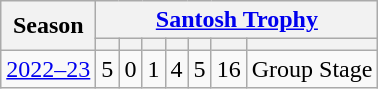<table class="wikitable sortable" style="text-align: center">
<tr>
<th scope="col" rowspan="2">Season</th>
<th colspan=7 class="unsortable"><a href='#'>Santosh Trophy</a></th>
</tr>
<tr>
<th></th>
<th></th>
<th></th>
<th></th>
<th></th>
<th></th>
<th></th>
</tr>
<tr style=>
<td><a href='#'>2022–23</a></td>
<td>5</td>
<td>0</td>
<td>1</td>
<td>4</td>
<td>5</td>
<td>16</td>
<td>Group Stage</td>
</tr>
</table>
